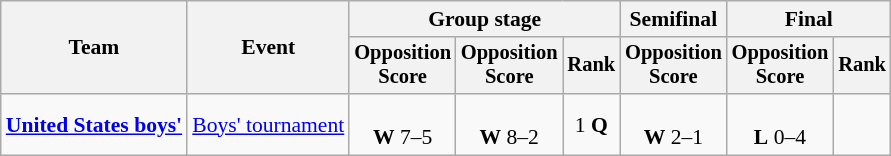<table class="wikitable" style="font-size:90%">
<tr>
<th rowspan=2>Team</th>
<th rowspan=2>Event</th>
<th colspan=3>Group stage</th>
<th>Semifinal</th>
<th colspan=2>Final</th>
</tr>
<tr style="font-size:95%">
<th>Opposition<br>Score</th>
<th>Opposition<br>Score</th>
<th>Rank</th>
<th>Opposition<br>Score</th>
<th>Opposition<br>Score</th>
<th>Rank</th>
</tr>
<tr align=center>
<td align=left><strong><a href='#'>United States boys'</a></strong></td>
<td align=left><a href='#'>Boys' tournament</a></td>
<td><br><strong>W</strong> 7–5</td>
<td><br><strong>W</strong> 8–2</td>
<td>1 <strong>Q</strong></td>
<td><br><strong>W</strong> 2–1</td>
<td><br><strong>L</strong> 0–4</td>
<td></td>
</tr>
</table>
